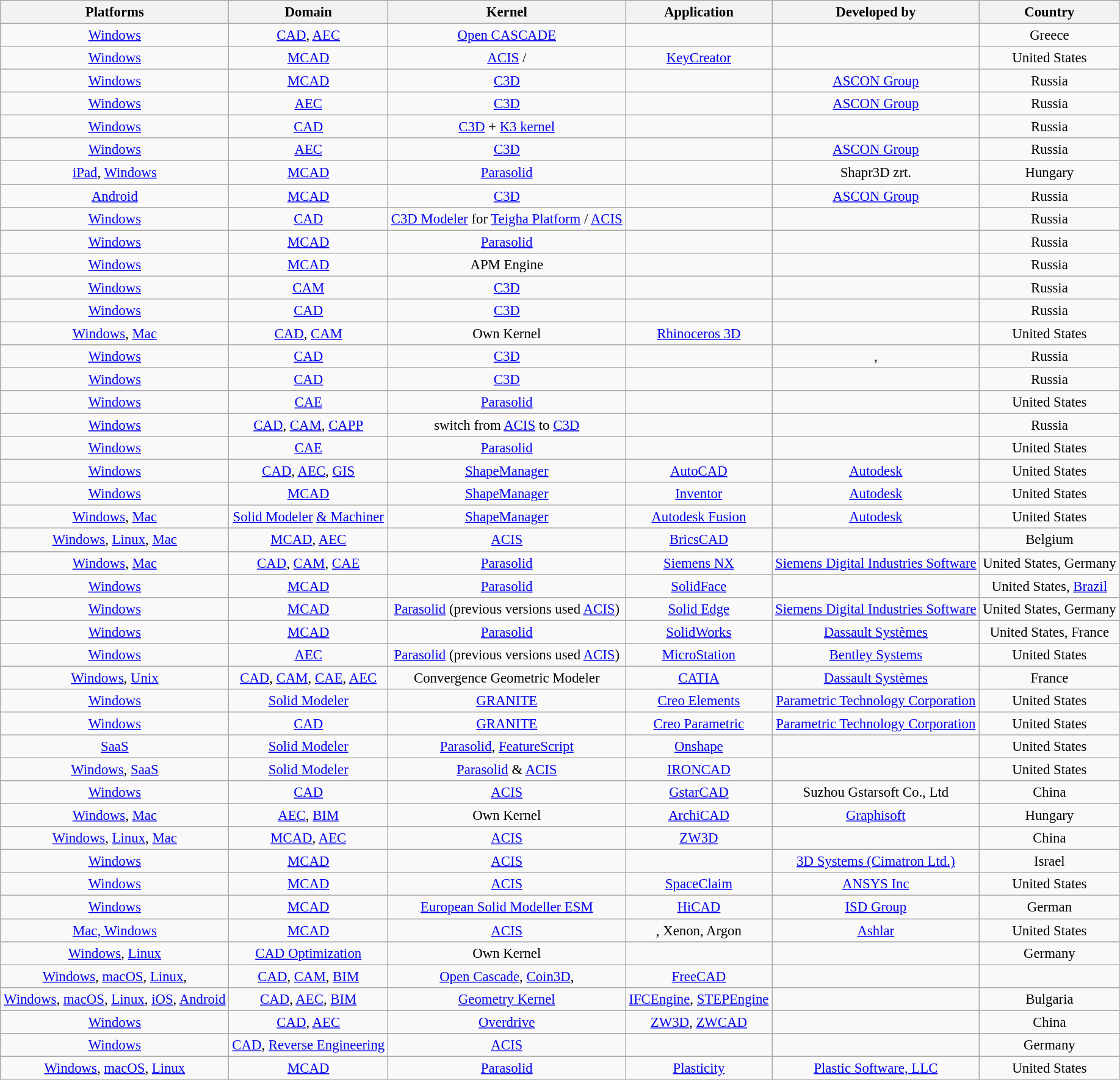<table class="wikitable sortable" style="text-align: center; font-size: 95%; width: auto; table-layout: fixed;">
<tr>
<th>Platforms</th>
<th>Domain</th>
<th>Kernel</th>
<th>Application</th>
<th>Developed by</th>
<th>Country</th>
</tr>
<tr>
<td> <a href='#'>Windows</a></td>
<td> <a href='#'>CAD</a>, <a href='#'>AEC</a></td>
<td><a href='#'>Open CASCADE</a></td>
<td> </td>
<td> </td>
<td> Greece</td>
</tr>
<tr>
<td> <a href='#'>Windows</a></td>
<td> <a href='#'>MCAD</a></td>
<td> <a href='#'>ACIS</a> / </td>
<td> <a href='#'>KeyCreator</a></td>
<td> </td>
<td> United States</td>
</tr>
<tr>
<td> <a href='#'>Windows</a></td>
<td> <a href='#'>MCAD</a></td>
<td> <a href='#'>C3D</a></td>
<td> </td>
<td> <a href='#'>ASCON Group</a></td>
<td> Russia</td>
</tr>
<tr>
<td> <a href='#'>Windows</a></td>
<td> <a href='#'>AEC</a></td>
<td> <a href='#'>C3D</a></td>
<td> </td>
<td> <a href='#'>ASCON Group</a></td>
<td> Russia</td>
</tr>
<tr>
<td> <a href='#'>Windows</a></td>
<td> <a href='#'>CAD</a></td>
<td><a href='#'>C3D</a> + <a href='#'>K3 kernel</a></td>
<td> </td>
<td> </td>
<td> Russia</td>
</tr>
<tr>
<td> <a href='#'>Windows</a></td>
<td> <a href='#'>AEC</a></td>
<td> <a href='#'>C3D</a></td>
<td> </td>
<td> <a href='#'>ASCON Group</a></td>
<td> Russia</td>
</tr>
<tr>
<td><a href='#'>iPad</a>, <a href='#'>Windows</a></td>
<td> <a href='#'>MCAD</a></td>
<td> <a href='#'>Parasolid</a></td>
<td> </td>
<td> Shapr3D zrt.</td>
<td> Hungary</td>
</tr>
<tr>
<td> <a href='#'>Android</a></td>
<td> <a href='#'>MCAD</a></td>
<td> <a href='#'>C3D</a></td>
<td> </td>
<td> <a href='#'>ASCON Group</a></td>
<td> Russia</td>
</tr>
<tr>
<td> <a href='#'>Windows</a></td>
<td> <a href='#'>CAD</a></td>
<td> <a href='#'>C3D Modeler</a> for <a href='#'>Teigha Platform</a> / <a href='#'>ACIS</a></td>
<td> </td>
<td> </td>
<td> Russia</td>
</tr>
<tr>
<td> <a href='#'>Windows</a></td>
<td> <a href='#'>MCAD</a></td>
<td> <a href='#'>Parasolid</a></td>
<td> </td>
<td> </td>
<td> Russia</td>
</tr>
<tr>
<td> <a href='#'>Windows</a></td>
<td> <a href='#'>MCAD</a></td>
<td> APM Engine</td>
<td> </td>
<td> </td>
<td> Russia</td>
</tr>
<tr>
<td> <a href='#'>Windows</a></td>
<td> <a href='#'>CAM</a></td>
<td> <a href='#'>C3D</a></td>
<td> </td>
<td> </td>
<td> Russia</td>
</tr>
<tr>
<td> <a href='#'>Windows</a></td>
<td> <a href='#'>CAD</a></td>
<td> <a href='#'>C3D</a></td>
<td> </td>
<td>  </td>
<td> Russia</td>
</tr>
<tr>
<td> <a href='#'>Windows</a>, <a href='#'>Mac</a></td>
<td> <a href='#'>CAD</a>, <a href='#'>CAM</a></td>
<td> Own Kernel</td>
<td> <a href='#'>Rhinoceros 3D</a></td>
<td> </td>
<td> United States</td>
</tr>
<tr>
<td> <a href='#'>Windows</a></td>
<td> <a href='#'>CAD</a></td>
<td> <a href='#'>C3D</a></td>
<td> </td>
<td> , </td>
<td> Russia</td>
</tr>
<tr>
<td> <a href='#'>Windows</a></td>
<td> <a href='#'>CAD</a></td>
<td> <a href='#'>C3D</a></td>
<td> </td>
<td> </td>
<td> Russia</td>
</tr>
<tr>
<td> <a href='#'>Windows</a></td>
<td> <a href='#'>CAE</a></td>
<td> <a href='#'>Parasolid</a></td>
<td> </td>
<td> </td>
<td> United States</td>
</tr>
<tr>
<td> <a href='#'>Windows</a></td>
<td> <a href='#'>CAD</a>, <a href='#'>CAM</a>, <a href='#'>CAPP</a></td>
<td> switch from <a href='#'>ACIS</a> to <a href='#'>C3D</a></td>
<td> </td>
<td> </td>
<td> Russia</td>
</tr>
<tr>
<td> <a href='#'>Windows</a></td>
<td> <a href='#'>CAE</a></td>
<td> <a href='#'>Parasolid</a></td>
<td> </td>
<td> </td>
<td> United States</td>
</tr>
<tr>
<td> <a href='#'>Windows</a></td>
<td> <a href='#'>CAD</a>, <a href='#'>AEC</a>, <a href='#'>GIS</a></td>
<td> <a href='#'>ShapeManager</a></td>
<td> <a href='#'>AutoCAD</a></td>
<td> <a href='#'>Autodesk</a></td>
<td> United States</td>
</tr>
<tr>
<td> <a href='#'>Windows</a></td>
<td> <a href='#'>MCAD</a></td>
<td> <a href='#'>ShapeManager</a></td>
<td> <a href='#'>Inventor</a></td>
<td> <a href='#'>Autodesk</a></td>
<td> United States</td>
</tr>
<tr>
<td> <a href='#'>Windows</a>, <a href='#'>Mac</a></td>
<td> <a href='#'>Solid Modeler</a> <a href='#'>& Machiner</a></td>
<td> <a href='#'>ShapeManager</a></td>
<td><a href='#'>Autodesk Fusion</a></td>
<td> <a href='#'>Autodesk</a></td>
<td> United States</td>
</tr>
<tr>
<td> <a href='#'>Windows</a>, <a href='#'>Linux</a>, <a href='#'>Mac</a></td>
<td> <a href='#'>MCAD</a>, <a href='#'>AEC</a></td>
<td> <a href='#'>ACIS</a></td>
<td> <a href='#'>BricsCAD</a></td>
<td> </td>
<td> Belgium</td>
</tr>
<tr>
<td> <a href='#'>Windows</a>, <a href='#'>Mac</a></td>
<td> <a href='#'>CAD</a>, <a href='#'>CAM</a>, <a href='#'>CAE</a></td>
<td> <a href='#'>Parasolid</a></td>
<td> <a href='#'>Siemens NX</a></td>
<td><a href='#'>Siemens Digital Industries Software</a></td>
<td> United States, Germany</td>
</tr>
<tr>
<td> <a href='#'>Windows</a></td>
<td> <a href='#'>MCAD</a></td>
<td> <a href='#'>Parasolid</a></td>
<td> <a href='#'>SolidFace</a></td>
<td> </td>
<td> United States, <a href='#'>Brazil</a></td>
</tr>
<tr>
<td> <a href='#'>Windows</a></td>
<td> <a href='#'>MCAD</a></td>
<td> <a href='#'>Parasolid</a> (previous versions used <a href='#'>ACIS</a>)</td>
<td> <a href='#'>Solid Edge</a></td>
<td><a href='#'>Siemens Digital Industries Software</a></td>
<td> United States, Germany</td>
</tr>
<tr>
<td> <a href='#'>Windows</a></td>
<td> <a href='#'>MCAD</a></td>
<td> <a href='#'>Parasolid</a></td>
<td> <a href='#'>SolidWorks</a></td>
<td> <a href='#'>Dassault Systèmes</a></td>
<td> United States, France</td>
</tr>
<tr>
<td> <a href='#'>Windows</a></td>
<td> <a href='#'>AEC</a></td>
<td> <a href='#'>Parasolid</a> (previous versions used <a href='#'>ACIS</a>)</td>
<td> <a href='#'>MicroStation</a></td>
<td> <a href='#'>Bentley Systems</a></td>
<td> United States</td>
</tr>
<tr>
<td> <a href='#'>Windows</a>, <a href='#'>Unix</a></td>
<td> <a href='#'>CAD</a>, <a href='#'>CAM</a>, <a href='#'>CAE</a>, <a href='#'>AEC</a></td>
<td> Convergence Geometric Modeler</td>
<td> <a href='#'>CATIA</a></td>
<td> <a href='#'>Dassault Systèmes</a></td>
<td> France</td>
</tr>
<tr>
<td> <a href='#'>Windows</a></td>
<td> <a href='#'>Solid Modeler</a></td>
<td><a href='#'>GRANITE</a></td>
<td><a href='#'>Creo Elements</a></td>
<td> <a href='#'>Parametric Technology Corporation</a></td>
<td> United States</td>
</tr>
<tr>
<td> <a href='#'>Windows</a></td>
<td> <a href='#'>CAD</a></td>
<td><a href='#'>GRANITE</a></td>
<td> <a href='#'>Creo Parametric</a></td>
<td> <a href='#'>Parametric Technology Corporation</a></td>
<td> United States</td>
</tr>
<tr>
<td> <a href='#'>SaaS</a></td>
<td> <a href='#'>Solid Modeler</a></td>
<td><a href='#'>Parasolid</a>, <a href='#'>FeatureScript</a></td>
<td> <a href='#'>Onshape</a></td>
<td> </td>
<td> United States</td>
</tr>
<tr>
<td><a href='#'>Windows</a>, <a href='#'>SaaS</a></td>
<td> <a href='#'>Solid Modeler</a></td>
<td> <a href='#'>Parasolid</a> & <a href='#'>ACIS</a></td>
<td> <a href='#'>IRONCAD</a></td>
<td> </td>
<td> United States</td>
</tr>
<tr>
<td> <a href='#'>Windows</a></td>
<td> <a href='#'>CAD</a></td>
<td> <a href='#'>ACIS</a></td>
<td> <a href='#'>GstarCAD</a></td>
<td> Suzhou Gstarsoft Co., Ltd</td>
<td> China</td>
</tr>
<tr>
<td> <a href='#'>Windows</a>, <a href='#'>Mac</a></td>
<td> <a href='#'>AEC</a>, <a href='#'>BIM</a></td>
<td> Own Kernel</td>
<td> <a href='#'>ArchiCAD</a></td>
<td> <a href='#'>Graphisoft</a></td>
<td> Hungary</td>
</tr>
<tr>
<td> <a href='#'>Windows</a>, <a href='#'>Linux</a>, <a href='#'>Mac</a></td>
<td> <a href='#'>MCAD</a>, <a href='#'>AEC</a></td>
<td> <a href='#'>ACIS</a></td>
<td> <a href='#'>ZW3D</a></td>
<td></td>
<td> China</td>
</tr>
<tr>
<td> <a href='#'>Windows</a></td>
<td> <a href='#'>MCAD</a></td>
<td> <a href='#'>ACIS</a></td>
<td> </td>
<td><a href='#'>3D Systems (Cimatron Ltd.)</a></td>
<td> Israel</td>
</tr>
<tr>
<td> <a href='#'>Windows</a></td>
<td> <a href='#'>MCAD</a></td>
<td> <a href='#'>ACIS</a></td>
<td> <a href='#'>SpaceClaim</a></td>
<td> <a href='#'>ANSYS Inc</a></td>
<td> United States</td>
</tr>
<tr>
<td> <a href='#'>Windows</a></td>
<td> <a href='#'>MCAD</a></td>
<td><a href='#'>European Solid Modeller ESM</a></td>
<td> <a href='#'>HiCAD</a></td>
<td><a href='#'>ISD Group</a></td>
<td> German</td>
</tr>
<tr>
<td><a href='#'>Mac, Windows</a></td>
<td> <a href='#'>MCAD</a></td>
<td> <a href='#'>ACIS</a></td>
<td>, Xenon, Argon</td>
<td><a href='#'>Ashlar</a></td>
<td>United States</td>
</tr>
<tr>
<td> <a href='#'>Windows</a>, <a href='#'>Linux</a></td>
<td> <a href='#'>CAD Optimization</a></td>
<td> Own Kernel</td>
<td> </td>
<td> </td>
<td> Germany</td>
</tr>
<tr>
<td><a href='#'>Windows</a>, <a href='#'>macOS</a>, <a href='#'>Linux</a>,</td>
<td> <a href='#'>CAD</a>, <a href='#'>CAM</a>, <a href='#'>BIM</a></td>
<td><a href='#'>Open Cascade</a>, <a href='#'>Coin3D</a>,</td>
<td> <a href='#'>FreeCAD</a></td>
<td></td>
<td></td>
</tr>
<tr>
<td><a href='#'>Windows</a>, <a href='#'>macOS</a>, <a href='#'>Linux</a>, <a href='#'>iOS</a>, <a href='#'>Android</a></td>
<td> <a href='#'>CAD</a>, <a href='#'>AEC</a>, <a href='#'>BIM</a></td>
<td><a href='#'>Geometry Kernel</a></td>
<td><a href='#'>IFCEngine</a>, <a href='#'>STEPEngine</a></td>
<td></td>
<td> Bulgaria</td>
</tr>
<tr>
<td><a href='#'>Windows</a></td>
<td> <a href='#'>CAD</a>, <a href='#'>AEC</a></td>
<td><a href='#'>Overdrive</a></td>
<td><a href='#'>ZW3D</a>, <a href='#'>ZWCAD</a></td>
<td></td>
<td> China</td>
</tr>
<tr>
<td><a href='#'>Windows</a></td>
<td> <a href='#'>CAD</a>, <a href='#'>Reverse Engineering</a></td>
<td><a href='#'>ACIS</a></td>
<td> </td>
<td></td>
<td> Germany</td>
</tr>
<tr>
<td><a href='#'>Windows</a>, <a href='#'>macOS</a>, <a href='#'>Linux</a></td>
<td><a href='#'>MCAD</a></td>
<td><a href='#'>Parasolid</a></td>
<td><a href='#'>Plasticity</a></td>
<td><a href='#'>Plastic Software, LLC</a></td>
<td>United States</td>
</tr>
</table>
